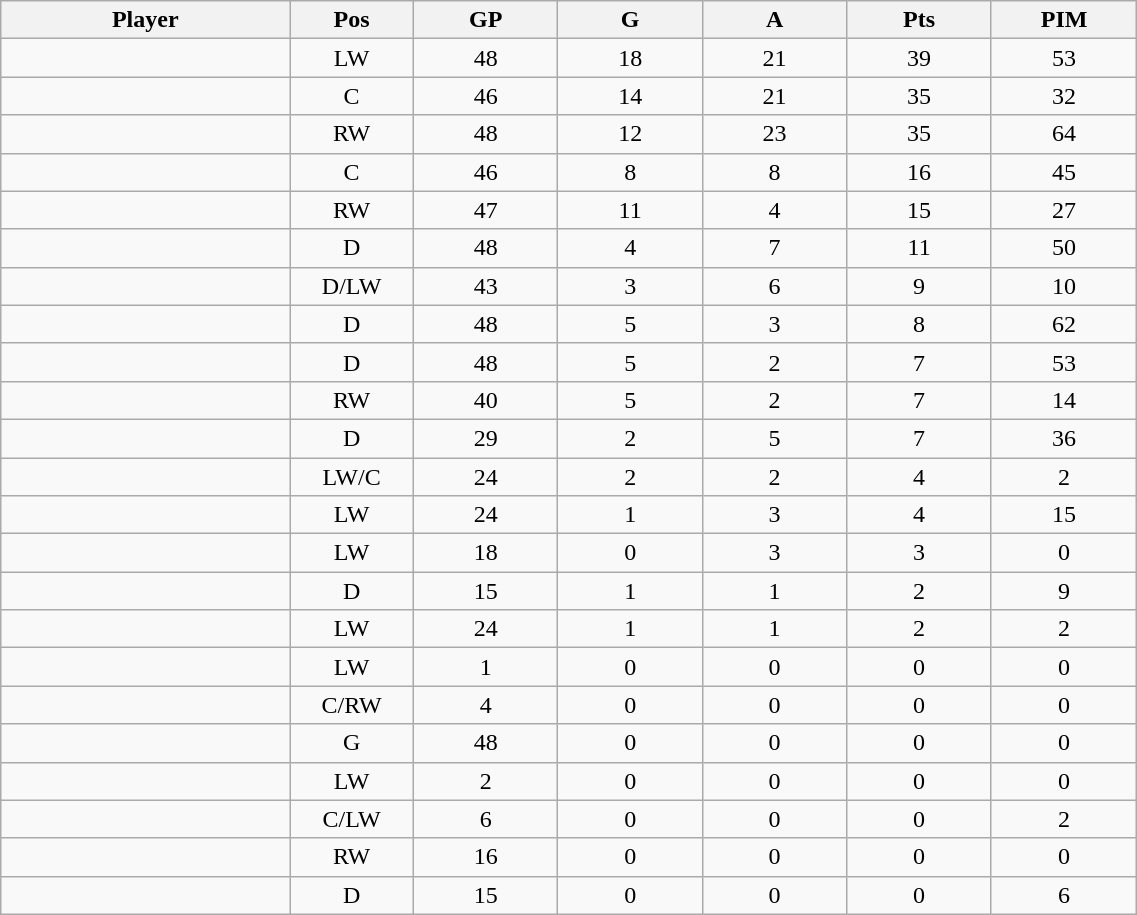<table class="wikitable sortable" width="60%">
<tr ALIGN="center">
<th bgcolor="#DDDDFF" width="10%">Player</th>
<th bgcolor="#DDDDFF" width="3%" title="Position">Pos</th>
<th bgcolor="#DDDDFF" width="5%" title="Games played">GP</th>
<th bgcolor="#DDDDFF" width="5%" title="Goals">G</th>
<th bgcolor="#DDDDFF" width="5%" title="Assists">A</th>
<th bgcolor="#DDDDFF" width="5%" title="Points">Pts</th>
<th bgcolor="#DDDDFF" width="5%" title="Penalties in Minutes">PIM</th>
</tr>
<tr align="center">
<td align="right"></td>
<td>LW</td>
<td>48</td>
<td>18</td>
<td>21</td>
<td>39</td>
<td>53</td>
</tr>
<tr align="center">
<td align="right"></td>
<td>C</td>
<td>46</td>
<td>14</td>
<td>21</td>
<td>35</td>
<td>32</td>
</tr>
<tr align="center">
<td align="right"></td>
<td>RW</td>
<td>48</td>
<td>12</td>
<td>23</td>
<td>35</td>
<td>64</td>
</tr>
<tr align="center">
<td align="right"></td>
<td>C</td>
<td>46</td>
<td>8</td>
<td>8</td>
<td>16</td>
<td>45</td>
</tr>
<tr align="center">
<td align="right"></td>
<td>RW</td>
<td>47</td>
<td>11</td>
<td>4</td>
<td>15</td>
<td>27</td>
</tr>
<tr align="center">
<td align="right"></td>
<td>D</td>
<td>48</td>
<td>4</td>
<td>7</td>
<td>11</td>
<td>50</td>
</tr>
<tr align="center">
<td align="right"></td>
<td>D/LW</td>
<td>43</td>
<td>3</td>
<td>6</td>
<td>9</td>
<td>10</td>
</tr>
<tr align="center">
<td align="right"></td>
<td>D</td>
<td>48</td>
<td>5</td>
<td>3</td>
<td>8</td>
<td>62</td>
</tr>
<tr align="center">
<td align="right"></td>
<td>D</td>
<td>48</td>
<td>5</td>
<td>2</td>
<td>7</td>
<td>53</td>
</tr>
<tr align="center">
<td align="right"></td>
<td>RW</td>
<td>40</td>
<td>5</td>
<td>2</td>
<td>7</td>
<td>14</td>
</tr>
<tr align="center">
<td align="right"></td>
<td>D</td>
<td>29</td>
<td>2</td>
<td>5</td>
<td>7</td>
<td>36</td>
</tr>
<tr align="center">
<td align="right"></td>
<td>LW/C</td>
<td>24</td>
<td>2</td>
<td>2</td>
<td>4</td>
<td>2</td>
</tr>
<tr align="center">
<td align="right"></td>
<td>LW</td>
<td>24</td>
<td>1</td>
<td>3</td>
<td>4</td>
<td>15</td>
</tr>
<tr align="center">
<td align="right"></td>
<td>LW</td>
<td>18</td>
<td>0</td>
<td>3</td>
<td>3</td>
<td>0</td>
</tr>
<tr align="center">
<td align="right"></td>
<td>D</td>
<td>15</td>
<td>1</td>
<td>1</td>
<td>2</td>
<td>9</td>
</tr>
<tr align="center">
<td align="right"></td>
<td>LW</td>
<td>24</td>
<td>1</td>
<td>1</td>
<td>2</td>
<td>2</td>
</tr>
<tr align="center">
<td align="right"></td>
<td>LW</td>
<td>1</td>
<td>0</td>
<td>0</td>
<td>0</td>
<td>0</td>
</tr>
<tr align="center">
<td align="right"></td>
<td>C/RW</td>
<td>4</td>
<td>0</td>
<td>0</td>
<td>0</td>
<td>0</td>
</tr>
<tr align="center">
<td align="right"></td>
<td>G</td>
<td>48</td>
<td>0</td>
<td>0</td>
<td>0</td>
<td>0</td>
</tr>
<tr align="center">
<td align="right"></td>
<td>LW</td>
<td>2</td>
<td>0</td>
<td>0</td>
<td>0</td>
<td>0</td>
</tr>
<tr align="center">
<td align="right"></td>
<td>C/LW</td>
<td>6</td>
<td>0</td>
<td>0</td>
<td>0</td>
<td>2</td>
</tr>
<tr align="center">
<td align="right"></td>
<td>RW</td>
<td>16</td>
<td>0</td>
<td>0</td>
<td>0</td>
<td>0</td>
</tr>
<tr align="center">
<td align="right"></td>
<td>D</td>
<td>15</td>
<td>0</td>
<td>0</td>
<td>0</td>
<td>6</td>
</tr>
</table>
